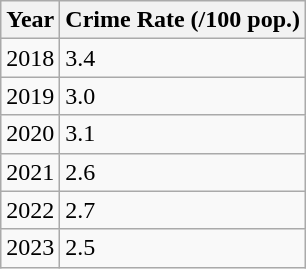<table class="wikitable">
<tr>
<th>Year</th>
<th>Crime Rate (/100 pop.)</th>
</tr>
<tr>
<td>2018</td>
<td>3.4</td>
</tr>
<tr>
<td>2019</td>
<td>3.0</td>
</tr>
<tr>
<td>2020</td>
<td>3.1</td>
</tr>
<tr>
<td>2021</td>
<td>2.6</td>
</tr>
<tr>
<td>2022</td>
<td>2.7</td>
</tr>
<tr>
<td>2023</td>
<td>2.5</td>
</tr>
</table>
